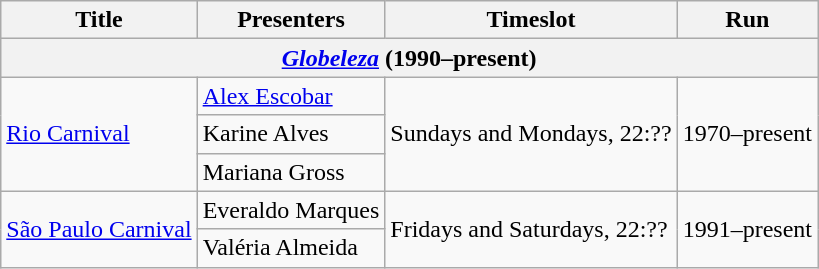<table class="wikitable">
<tr>
<th>Title</th>
<th>Presenters</th>
<th>Timeslot</th>
<th>Run</th>
</tr>
<tr>
<th colspan="4"><em><a href='#'>Globeleza</a></em> (1990–present)</th>
</tr>
<tr>
<td rowspan="3"><a href='#'>Rio Carnival</a></td>
<td><a href='#'>Alex Escobar</a></td>
<td rowspan="3">Sundays and Mondays, 22:??</td>
<td rowspan="3">1970–present</td>
</tr>
<tr>
<td>Karine Alves</td>
</tr>
<tr>
<td>Mariana Gross</td>
</tr>
<tr>
<td rowspan="2"><a href='#'>São Paulo Carnival</a></td>
<td>Everaldo Marques</td>
<td rowspan="2">Fridays and Saturdays, 22:??</td>
<td rowspan="2">1991–present</td>
</tr>
<tr>
<td>Valéria Almeida</td>
</tr>
</table>
